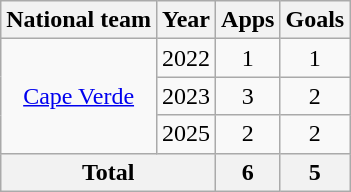<table class=wikitable style=text-align:center>
<tr>
<th>National team</th>
<th>Year</th>
<th>Apps</th>
<th>Goals</th>
</tr>
<tr>
<td rowspan=3><a href='#'>Cape Verde</a></td>
<td>2022</td>
<td>1</td>
<td>1</td>
</tr>
<tr>
<td>2023</td>
<td>3</td>
<td>2</td>
</tr>
<tr>
<td>2025</td>
<td>2</td>
<td>2</td>
</tr>
<tr>
<th colspan=2>Total</th>
<th>6</th>
<th>5</th>
</tr>
</table>
